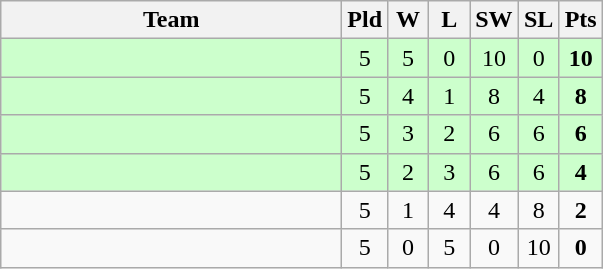<table class=wikitable style="text-align:center">
<tr>
<th width=220>Team</th>
<th width=20>Pld</th>
<th width=20>W</th>
<th width=20>L</th>
<th width=20>SW</th>
<th width=20>SL</th>
<th width=20>Pts</th>
</tr>
<tr bgcolor=ccffcc>
<td align=left></td>
<td>5</td>
<td>5</td>
<td>0</td>
<td>10</td>
<td>0</td>
<td><strong>10</strong></td>
</tr>
<tr bgcolor=ccffcc>
<td align=left></td>
<td>5</td>
<td>4</td>
<td>1</td>
<td>8</td>
<td>4</td>
<td><strong>8</strong></td>
</tr>
<tr bgcolor=ccffcc>
<td align=left></td>
<td>5</td>
<td>3</td>
<td>2</td>
<td>6</td>
<td>6</td>
<td><strong>6</strong></td>
</tr>
<tr bgcolor=ccffcc>
<td align=left></td>
<td>5</td>
<td>2</td>
<td>3</td>
<td>6</td>
<td>6</td>
<td><strong>4</strong></td>
</tr>
<tr>
<td align=left></td>
<td>5</td>
<td>1</td>
<td>4</td>
<td>4</td>
<td>8</td>
<td><strong>2</strong></td>
</tr>
<tr>
<td align=left></td>
<td>5</td>
<td>0</td>
<td>5</td>
<td>0</td>
<td>10</td>
<td><strong>0</strong></td>
</tr>
</table>
